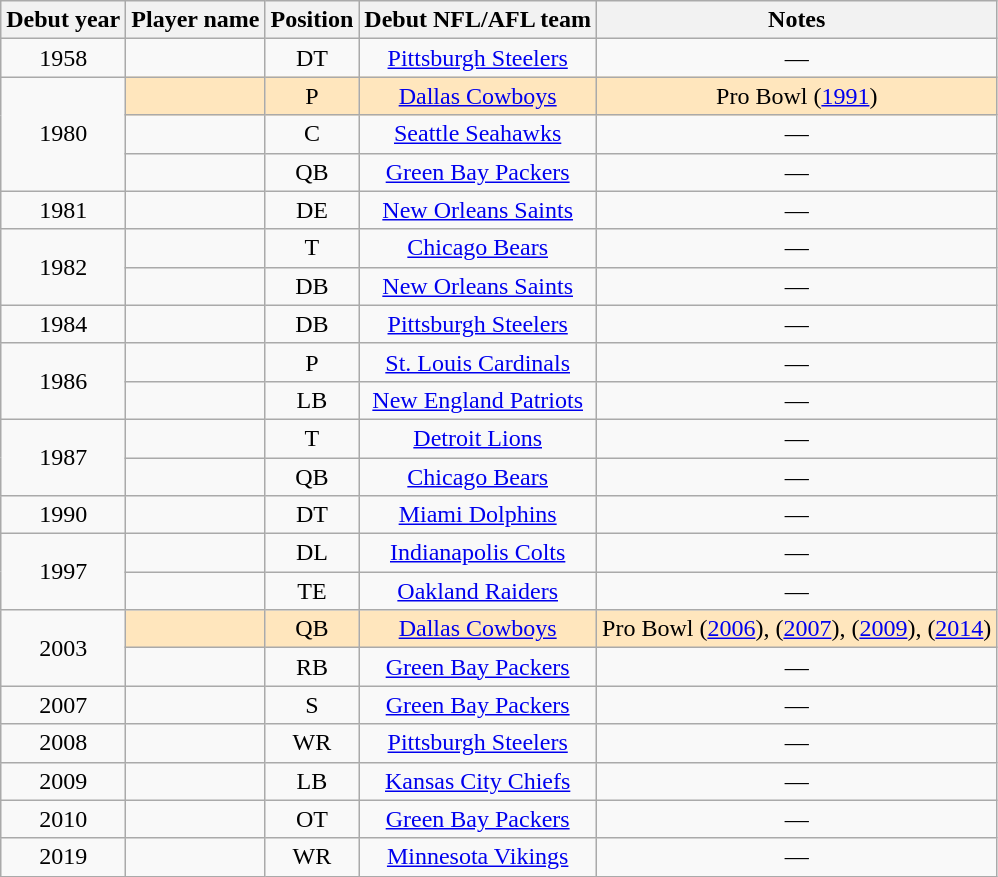<table class="wikitable sortable" style="text-align: center;">
<tr>
<th>Debut year</th>
<th>Player name</th>
<th>Position</th>
<th>Debut NFL/AFL team</th>
<th>Notes</th>
</tr>
<tr>
<td align="center">1958</td>
<td align="center"></td>
<td align="center">DT</td>
<td align="center"><a href='#'>Pittsburgh Steelers</a></td>
<td align="center">—</td>
</tr>
<tr>
<td rowspan="3">1980</td>
<td bgcolor="FFE6BD"></td>
<td bgcolor="FFE6BD">P</td>
<td bgcolor="FFE6BD"><a href='#'>Dallas Cowboys</a></td>
<td bgcolor="FFE6BD">Pro Bowl (<a href='#'>1991</a>)</td>
</tr>
<tr>
<td align="center"></td>
<td align="center">C</td>
<td align="center"><a href='#'>Seattle Seahawks</a></td>
<td align="center">—</td>
</tr>
<tr>
<td align="center"></td>
<td align="center">QB</td>
<td align="center"><a href='#'>Green Bay Packers</a></td>
<td align="center">—</td>
</tr>
<tr>
<td align="center">1981</td>
<td align="center"></td>
<td align="center">DE</td>
<td align="center"><a href='#'>New Orleans Saints</a></td>
<td align="center">—</td>
</tr>
<tr>
<td rowspan="2">1982</td>
<td align="center"></td>
<td align="center">T</td>
<td align="center"><a href='#'>Chicago Bears</a></td>
<td align="center">—</td>
</tr>
<tr>
<td align="center"></td>
<td align="center">DB</td>
<td align="center"><a href='#'>New Orleans Saints</a></td>
<td align="center">—</td>
</tr>
<tr>
<td align="center">1984</td>
<td align="center"></td>
<td align="center">DB</td>
<td align="center"><a href='#'>Pittsburgh Steelers</a></td>
<td align="center">—</td>
</tr>
<tr>
<td rowspan="2">1986</td>
<td align="center"></td>
<td align="center">P</td>
<td align="center"><a href='#'>St. Louis Cardinals</a></td>
<td align="center">—</td>
</tr>
<tr>
<td align="center"></td>
<td align="center">LB</td>
<td align="center"><a href='#'>New England Patriots</a></td>
<td align="center">—</td>
</tr>
<tr>
<td rowspan="2">1987</td>
<td align="center"></td>
<td align="center">T</td>
<td align="center"><a href='#'>Detroit Lions</a></td>
<td align="center">—</td>
</tr>
<tr>
<td align="center"></td>
<td align="center">QB</td>
<td align="center"><a href='#'>Chicago Bears</a></td>
<td align="center">—</td>
</tr>
<tr>
<td align="center">1990</td>
<td align="center"></td>
<td align="center">DT</td>
<td align="center"><a href='#'>Miami Dolphins</a></td>
<td align="center">—</td>
</tr>
<tr>
<td rowspan="2">1997</td>
<td align="center"></td>
<td align="center">DL</td>
<td align="center"><a href='#'>Indianapolis Colts</a></td>
<td align="center">—</td>
</tr>
<tr>
<td align="center"></td>
<td align="center">TE</td>
<td align="center"><a href='#'>Oakland Raiders</a></td>
<td align="center">—</td>
</tr>
<tr>
<td rowspan="2">2003</td>
<td bgcolor="FFE6BD"></td>
<td bgcolor="FFE6BD">QB</td>
<td bgcolor="FFE6BD"><a href='#'>Dallas Cowboys</a></td>
<td bgcolor="FFE6BD">Pro Bowl (<a href='#'>2006</a>), (<a href='#'>2007</a>), (<a href='#'>2009</a>), (<a href='#'>2014</a>)</td>
</tr>
<tr>
<td align="center"></td>
<td align="center">RB</td>
<td align="center"><a href='#'>Green Bay Packers</a></td>
<td align="center">—</td>
</tr>
<tr>
<td align="center">2007</td>
<td align="center"></td>
<td align="center">S</td>
<td align="center"><a href='#'>Green Bay Packers</a></td>
<td align="center">—</td>
</tr>
<tr>
<td align="center">2008</td>
<td align="center"></td>
<td align="center">WR</td>
<td align="center"><a href='#'>Pittsburgh Steelers</a></td>
<td align="center">—</td>
</tr>
<tr>
<td align="center">2009</td>
<td align="center"></td>
<td align="center">LB</td>
<td align="center"><a href='#'>Kansas City Chiefs</a></td>
<td align="center">—</td>
</tr>
<tr>
<td align="center">2010</td>
<td align="center"></td>
<td align="center">OT</td>
<td align="center"><a href='#'>Green Bay Packers</a></td>
<td align="center">—</td>
</tr>
<tr>
<td align="center">2019</td>
<td align="center"></td>
<td align="center">WR</td>
<td align="center"><a href='#'>Minnesota Vikings</a></td>
<td align="center">—</td>
</tr>
</table>
